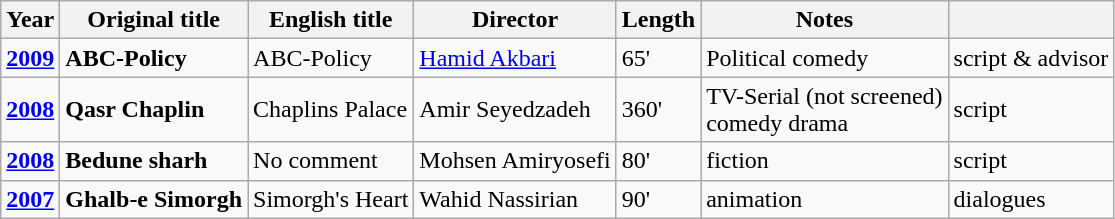<table class="wikitable"|->
<tr>
<th>Year</th>
<th>Original title</th>
<th>English title</th>
<th>Director</th>
<th>Length</th>
<th>Notes</th>
<th></th>
</tr>
<tr>
<td><strong><a href='#'>2009</a></strong></td>
<td><strong>ABC-Policy           </strong></td>
<td>ABC-Policy</td>
<td><a href='#'>Hamid Akbari</a></td>
<td>65'</td>
<td>Political comedy</td>
<td>script & advisor</td>
</tr>
<tr>
<td><strong><a href='#'>2008</a></strong></td>
<td><strong>Qasr Chaplin           </strong></td>
<td>Chaplins Palace</td>
<td>Amir Seyedzadeh</td>
<td>360'</td>
<td>TV-Serial (not screened)<br> comedy drama</td>
<td>script</td>
</tr>
<tr>
<td><strong><a href='#'>2008</a></strong></td>
<td><strong>Bedune sharh           </strong></td>
<td>No comment</td>
<td>Mohsen Amiryosefi</td>
<td>80'</td>
<td>fiction</td>
<td>script</td>
</tr>
<tr>
<td><strong><a href='#'>2007</a></strong></td>
<td><strong>Ghalb-e Simorgh           </strong></td>
<td>Simorgh's Heart</td>
<td>Wahid Nassirian</td>
<td>90'</td>
<td>animation</td>
<td>dialogues</td>
</tr>
</table>
